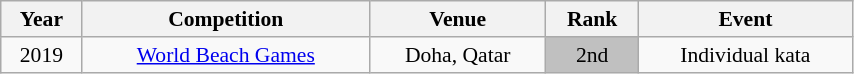<table class="wikitable sortable" width=45% style="font-size:90%; text-align:center;">
<tr>
<th>Year</th>
<th>Competition</th>
<th>Venue</th>
<th>Rank</th>
<th>Event</th>
</tr>
<tr>
<td>2019</td>
<td><a href='#'>World Beach Games</a></td>
<td>Doha, Qatar</td>
<td bgcolor="silver">2nd</td>
<td>Individual kata</td>
</tr>
</table>
